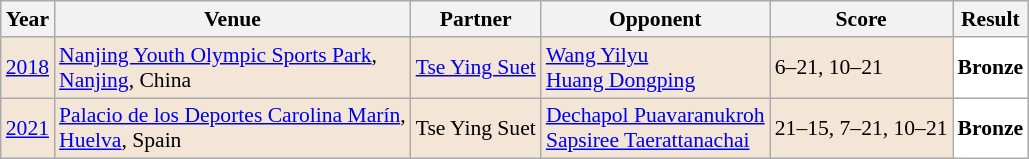<table class="sortable wikitable" style="font-size: 90%;">
<tr>
<th>Year</th>
<th>Venue</th>
<th>Partner</th>
<th>Opponent</th>
<th>Score</th>
<th>Result</th>
</tr>
<tr style="background:#F3E6D7">
<td align="center"><a href='#'>2018</a></td>
<td align="left"><a href='#'>Nanjing Youth Olympic Sports Park</a>,<br><a href='#'>Nanjing</a>, China</td>
<td align="left"> <a href='#'>Tse Ying Suet</a></td>
<td align="left"> <a href='#'>Wang Yilyu</a><br> <a href='#'>Huang Dongping</a></td>
<td align="left">6–21, 10–21</td>
<td style="text-align:left; background:white"> <strong>Bronze</strong></td>
</tr>
<tr style="background:#F3E6D7">
<td align="center"><a href='#'>2021</a></td>
<td align="left"><a href='#'>Palacio de los Deportes Carolina Marín</a>,<br><a href='#'>Huelva</a>, Spain</td>
<td align="left"> Tse Ying Suet</td>
<td align="left"> <a href='#'>Dechapol Puavaranukroh</a><br> <a href='#'>Sapsiree Taerattanachai</a></td>
<td align="left">21–15, 7–21, 10–21</td>
<td style="text-align:left; background:white"> <strong>Bronze</strong></td>
</tr>
</table>
